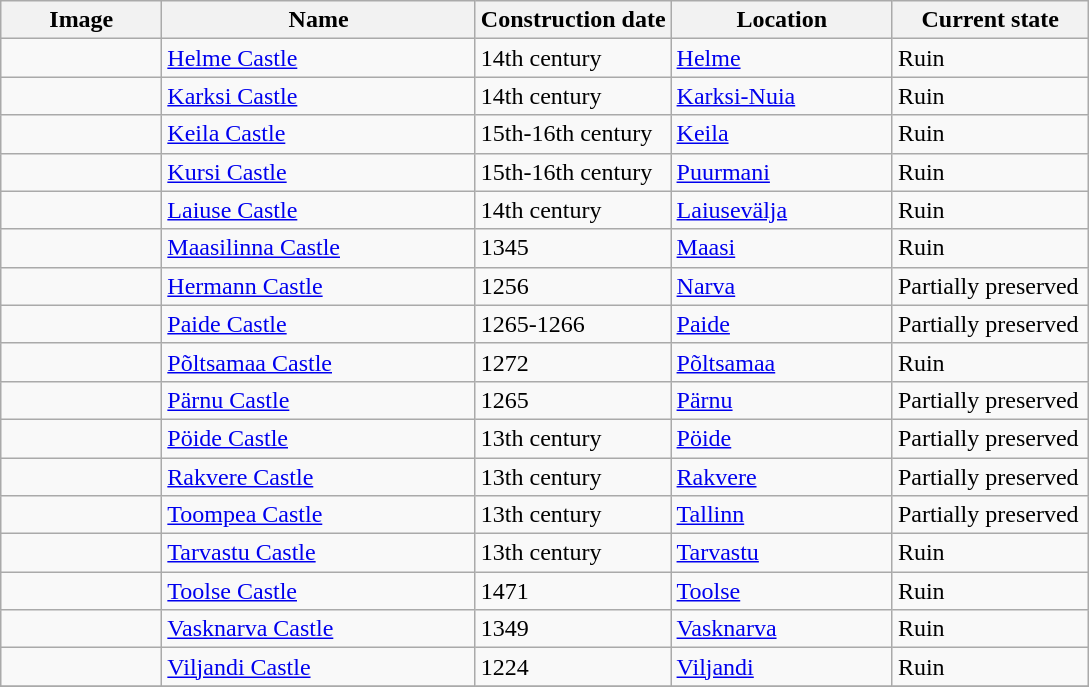<table class="sortable wikitable">
<tr valign=bottom>
<th width=100px>Image</th>
<th width=>Name</th>
<th width=18%>Construction  date</th>
<th width=>Location</th>
<th width=18%>Current state</th>
</tr>
<tr>
<td></td>
<td><a href='#'>Helme Castle</a></td>
<td data-sort-value="1400">14th century</td>
<td><a href='#'>Helme</a></td>
<td>Ruin</td>
</tr>
<tr>
<td></td>
<td><a href='#'>Karksi Castle</a></td>
<td data-sort-value="1400">14th century</td>
<td><a href='#'>Karksi-Nuia</a></td>
<td>Ruin</td>
</tr>
<tr>
<td></td>
<td><a href='#'>Keila Castle</a></td>
<td data-sort-value="1500">15th-16th century</td>
<td><a href='#'>Keila</a></td>
<td>Ruin</td>
</tr>
<tr>
<td></td>
<td><a href='#'>Kursi Castle</a></td>
<td data-sort-value="1500">15th-16th century</td>
<td><a href='#'>Puurmani</a></td>
<td>Ruin</td>
</tr>
<tr>
<td></td>
<td><a href='#'>Laiuse Castle</a></td>
<td data-sort-value="1400">14th century</td>
<td><a href='#'>Laiusevälja</a></td>
<td>Ruin</td>
</tr>
<tr>
<td></td>
<td><a href='#'>Maasilinna Castle</a></td>
<td>1345</td>
<td><a href='#'>Maasi</a></td>
<td>Ruin</td>
</tr>
<tr>
<td></td>
<td><a href='#'>Hermann Castle</a></td>
<td>1256</td>
<td><a href='#'>Narva</a></td>
<td>Partially preserved</td>
</tr>
<tr>
<td></td>
<td><a href='#'>Paide Castle</a></td>
<td data-sort-value="1266">1265-1266</td>
<td><a href='#'>Paide</a></td>
<td>Partially preserved</td>
</tr>
<tr>
<td></td>
<td><a href='#'>Põltsamaa Castle</a></td>
<td>1272</td>
<td><a href='#'>Põltsamaa</a></td>
<td>Ruin</td>
</tr>
<tr>
<td></td>
<td><a href='#'>Pärnu Castle</a></td>
<td>1265</td>
<td><a href='#'>Pärnu</a></td>
<td>Partially preserved</td>
</tr>
<tr>
<td></td>
<td><a href='#'>Pöide Castle</a></td>
<td data-sort-value="1300">13th century</td>
<td><a href='#'>Pöide</a></td>
<td>Partially preserved</td>
</tr>
<tr>
<td></td>
<td><a href='#'>Rakvere Castle</a></td>
<td data-sort-value="1300">13th century</td>
<td><a href='#'>Rakvere</a></td>
<td>Partially preserved</td>
</tr>
<tr>
<td></td>
<td><a href='#'>Toompea Castle</a></td>
<td data-sort-value="1300">13th century</td>
<td><a href='#'>Tallinn</a></td>
<td>Partially preserved</td>
</tr>
<tr>
<td></td>
<td><a href='#'>Tarvastu Castle</a></td>
<td data-sort-value="1300">13th century</td>
<td><a href='#'>Tarvastu</a></td>
<td>Ruin</td>
</tr>
<tr>
<td></td>
<td><a href='#'>Toolse Castle</a></td>
<td>1471</td>
<td><a href='#'>Toolse</a></td>
<td>Ruin</td>
</tr>
<tr>
<td></td>
<td><a href='#'>Vasknarva Castle</a></td>
<td>1349</td>
<td><a href='#'>Vasknarva</a></td>
<td>Ruin</td>
</tr>
<tr>
<td></td>
<td><a href='#'>Viljandi Castle</a></td>
<td>1224</td>
<td><a href='#'>Viljandi</a></td>
<td>Ruin</td>
</tr>
<tr>
</tr>
</table>
